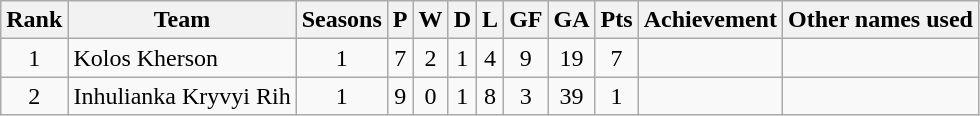<table border=1 bordercolor="#ccccCC" class=wikitable style="font-size:100%;">
<tr align=left valign=center>
<th>Rank</th>
<th>Team</th>
<th>Seasons</th>
<th>P</th>
<th>W</th>
<th>D</th>
<th>L</th>
<th>GF</th>
<th>GA</th>
<th>Pts</th>
<th>Achievement</th>
<th>Other names used</th>
</tr>
<tr align=center>
<td>1</td>
<td align=left>Kolos Kherson</td>
<td>1</td>
<td>7</td>
<td>2</td>
<td>1</td>
<td>4</td>
<td>9</td>
<td>19</td>
<td>7</td>
<td bgcolor=></td>
<td></td>
</tr>
<tr align=center>
<td>2</td>
<td align=left>Inhulianka Kryvyi Rih</td>
<td>1</td>
<td>9</td>
<td>0</td>
<td>1</td>
<td>8</td>
<td>3</td>
<td>39</td>
<td>1</td>
<td bgcolor=></td>
<td></td>
</tr>
</table>
